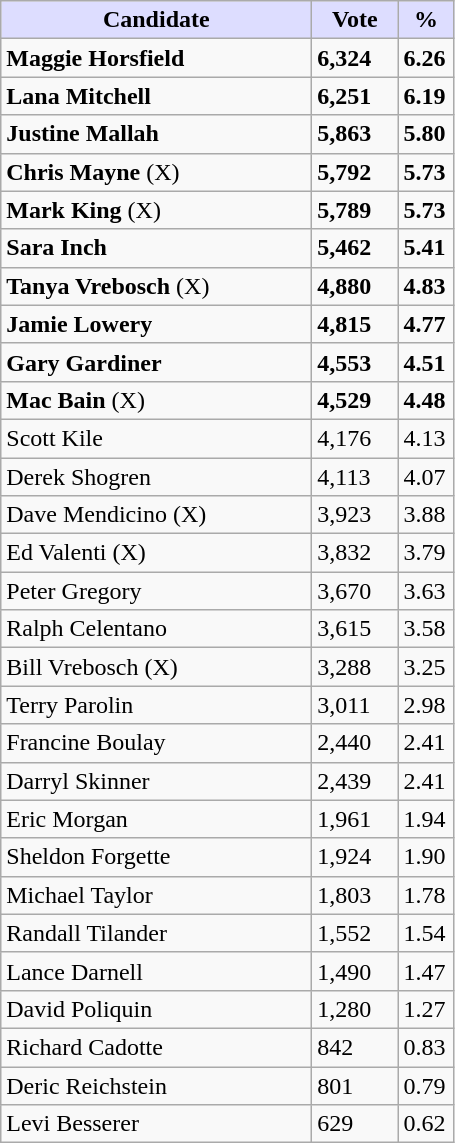<table class="wikitable">
<tr>
<th style="background:#ddf; width:200px;">Candidate</th>
<th style="background:#ddf; width:50px;">Vote</th>
<th style="background:#ddf; width:30px;">%</th>
</tr>
<tr>
<td><strong>Maggie Horsfield</strong></td>
<td><strong>6,324</strong></td>
<td><strong>6.26</strong></td>
</tr>
<tr>
<td><strong>Lana Mitchell</strong></td>
<td><strong>6,251</strong></td>
<td><strong>6.19</strong></td>
</tr>
<tr>
<td><strong>Justine Mallah</strong></td>
<td><strong>5,863</strong></td>
<td><strong>5.80</strong></td>
</tr>
<tr>
<td><strong>Chris Mayne</strong> (X)</td>
<td><strong>5,792</strong></td>
<td><strong>5.73</strong></td>
</tr>
<tr>
<td><strong>Mark King</strong> (X)</td>
<td><strong>5,789</strong></td>
<td><strong>5.73</strong></td>
</tr>
<tr>
<td><strong>Sara Inch</strong></td>
<td><strong>5,462</strong></td>
<td><strong>5.41</strong></td>
</tr>
<tr>
<td><strong>Tanya Vrebosch</strong> (X)</td>
<td><strong>4,880</strong></td>
<td><strong>4.83</strong></td>
</tr>
<tr>
<td><strong>Jamie Lowery</strong></td>
<td><strong>4,815</strong></td>
<td><strong>4.77</strong></td>
</tr>
<tr>
<td><strong>Gary Gardiner</strong></td>
<td><strong>4,553</strong></td>
<td><strong>4.51</strong></td>
</tr>
<tr>
<td><strong>Mac Bain</strong> (X)</td>
<td><strong>4,529</strong></td>
<td><strong>4.48</strong></td>
</tr>
<tr>
<td>Scott Kile</td>
<td>4,176</td>
<td>4.13</td>
</tr>
<tr>
<td>Derek Shogren</td>
<td>4,113</td>
<td>4.07</td>
</tr>
<tr>
<td>Dave Mendicino (X)</td>
<td>3,923</td>
<td>3.88</td>
</tr>
<tr>
<td>Ed Valenti (X)</td>
<td>3,832</td>
<td>3.79</td>
</tr>
<tr>
<td>Peter Gregory</td>
<td>3,670</td>
<td>3.63</td>
</tr>
<tr>
<td>Ralph Celentano</td>
<td>3,615</td>
<td>3.58</td>
</tr>
<tr>
<td>Bill Vrebosch (X)</td>
<td>3,288</td>
<td>3.25</td>
</tr>
<tr>
<td>Terry Parolin</td>
<td>3,011</td>
<td>2.98</td>
</tr>
<tr>
<td>Francine Boulay</td>
<td>2,440</td>
<td>2.41</td>
</tr>
<tr>
<td>Darryl Skinner</td>
<td>2,439</td>
<td>2.41</td>
</tr>
<tr>
<td>Eric Morgan</td>
<td>1,961</td>
<td>1.94</td>
</tr>
<tr>
<td>Sheldon Forgette</td>
<td>1,924</td>
<td>1.90</td>
</tr>
<tr>
<td>Michael Taylor</td>
<td>1,803</td>
<td>1.78</td>
</tr>
<tr>
<td>Randall Tilander</td>
<td>1,552</td>
<td>1.54</td>
</tr>
<tr>
<td>Lance Darnell</td>
<td>1,490</td>
<td>1.47</td>
</tr>
<tr>
<td>David Poliquin</td>
<td>1,280</td>
<td>1.27</td>
</tr>
<tr>
<td>Richard Cadotte</td>
<td>842</td>
<td>0.83</td>
</tr>
<tr>
<td>Deric Reichstein</td>
<td>801</td>
<td>0.79</td>
</tr>
<tr>
<td>Levi Besserer</td>
<td>629</td>
<td>0.62</td>
</tr>
</table>
